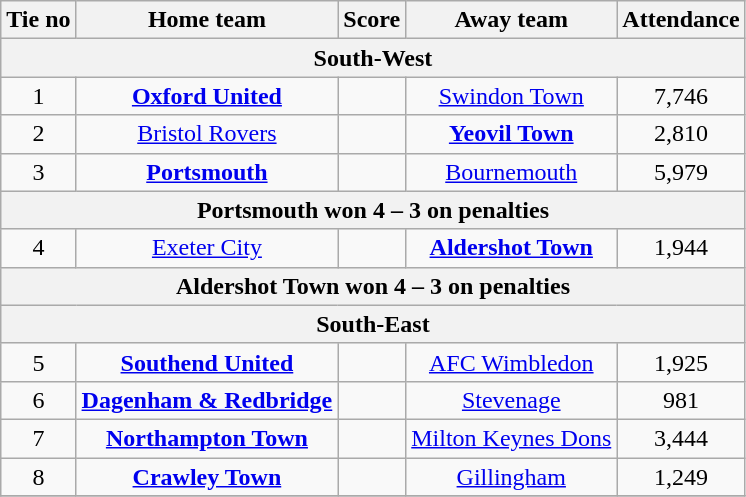<table class="wikitable" style="text-align: center">
<tr>
<th>Tie no</th>
<th>Home team</th>
<th>Score</th>
<th>Away team</th>
<th>Attendance</th>
</tr>
<tr>
<th colspan=5>South-West</th>
</tr>
<tr>
<td>1</td>
<td><strong><a href='#'>Oxford United</a></strong></td>
<td></td>
<td><a href='#'>Swindon Town</a></td>
<td>7,746</td>
</tr>
<tr>
<td>2</td>
<td><a href='#'>Bristol Rovers</a></td>
<td></td>
<td><strong><a href='#'>Yeovil Town</a></strong></td>
<td>2,810</td>
</tr>
<tr>
<td>3</td>
<td><strong><a href='#'>Portsmouth</a></strong></td>
<td></td>
<td><a href='#'>Bournemouth</a></td>
<td>5,979</td>
</tr>
<tr>
<th colspan="5">Portsmouth won 4 – 3 on penalties</th>
</tr>
<tr>
<td>4</td>
<td><a href='#'>Exeter City</a></td>
<td></td>
<td><strong><a href='#'>Aldershot Town</a></strong></td>
<td>1,944</td>
</tr>
<tr>
<th colspan="5">Aldershot Town won 4 – 3 on penalties</th>
</tr>
<tr>
<th colspan=5>South-East</th>
</tr>
<tr>
<td>5</td>
<td><strong><a href='#'>Southend United</a></strong></td>
<td></td>
<td><a href='#'>AFC Wimbledon</a></td>
<td>1,925</td>
</tr>
<tr>
<td>6</td>
<td><strong><a href='#'>Dagenham & Redbridge</a></strong></td>
<td></td>
<td><a href='#'>Stevenage</a></td>
<td>981</td>
</tr>
<tr>
<td>7</td>
<td><strong><a href='#'>Northampton Town</a></strong></td>
<td></td>
<td><a href='#'>Milton Keynes Dons</a></td>
<td>3,444</td>
</tr>
<tr>
<td>8</td>
<td><strong><a href='#'>Crawley Town</a></strong></td>
<td></td>
<td><a href='#'>Gillingham</a></td>
<td>1,249</td>
</tr>
<tr>
</tr>
</table>
